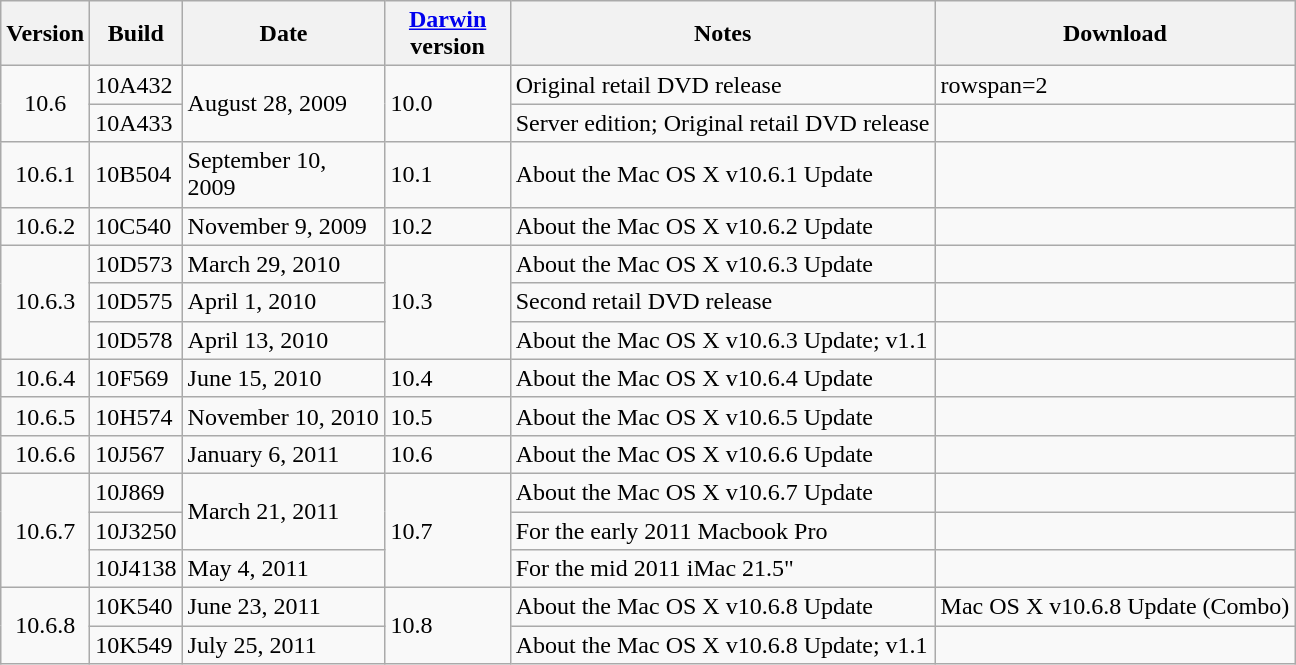<table class="wikitable">
<tr>
<th>Version</th>
<th>Build</th>
<th style="width: 128px;">Date</th>
<th style="width: 76px;"><a href='#'>Darwin</a> version</th>
<th>Notes</th>
<th>Download</th>
</tr>
<tr>
<td style=text-align:center rowspan=2>10.6</td>
<td>10A432</td>
<td rowspan=2>August 28, 2009</td>
<td rowspan=2>10.0</td>
<td>Original retail DVD release</td>
<td>rowspan=2 </td>
</tr>
<tr>
<td>10A433</td>
<td>Server edition; Original retail DVD release</td>
</tr>
<tr>
<td style=text-align:center>10.6.1</td>
<td>10B504</td>
<td>September 10, 2009</td>
<td>10.1</td>
<td>About the Mac OS X v10.6.1 Update</td>
<td></td>
</tr>
<tr>
<td style=text-align:center>10.6.2</td>
<td>10C540</td>
<td>November 9, 2009</td>
<td>10.2</td>
<td>About the Mac OS X v10.6.2 Update</td>
<td><br></td>
</tr>
<tr>
<td style=text-align:center rowspan=3>10.6.3</td>
<td>10D573</td>
<td>March 29, 2010</td>
<td rowspan=3>10.3</td>
<td>About the Mac OS X v10.6.3 Update</td>
<td></td>
</tr>
<tr>
<td>10D575</td>
<td>April 1, 2010</td>
<td>Second retail DVD release</td>
<td></td>
</tr>
<tr>
<td>10D578</td>
<td>April 13, 2010</td>
<td>About the Mac OS X v10.6.3 Update; v1.1</td>
<td></td>
</tr>
<tr>
<td style=text-align:center>10.6.4</td>
<td>10F569</td>
<td>June 15, 2010</td>
<td>10.4</td>
<td>About the Mac OS X v10.6.4 Update</td>
<td><br></td>
</tr>
<tr>
<td style=text-align:center>10.6.5</td>
<td>10H574</td>
<td>November 10, 2010</td>
<td>10.5</td>
<td>About the Mac OS X v10.6.5 Update</td>
<td><br></td>
</tr>
<tr>
<td style=text-align:center>10.6.6</td>
<td>10J567</td>
<td>January 6, 2011</td>
<td>10.6</td>
<td>About the Mac OS X v10.6.6 Update</td>
<td><br></td>
</tr>
<tr>
<td style=text-align:center rowspan=3>10.6.7</td>
<td>10J869</td>
<td rowspan="2">March 21, 2011</td>
<td rowspan=3>10.7</td>
<td>About the Mac OS X v10.6.7 Update</td>
<td><br></td>
</tr>
<tr>
<td>10J3250</td>
<td>For the early 2011 Macbook Pro</td>
<td></td>
</tr>
<tr>
<td>10J4138</td>
<td>May 4, 2011</td>
<td>For the mid 2011 iMac 21.5"</td>
<td></td>
</tr>
<tr>
<td style=text-align:center rowspan=2>10.6.8</td>
<td>10K540</td>
<td>June 23, 2011</td>
<td rowspan=2>10.8</td>
<td>About the Mac OS X v10.6.8 Update</td>
<td>Mac OS X v10.6.8 Update (Combo)</td>
</tr>
<tr>
<td>10K549</td>
<td>July 25, 2011</td>
<td>About the Mac OS X v10.6.8 Update; v1.1</td>
<td><br></td>
</tr>
</table>
